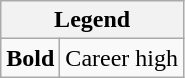<table class="wikitable mw-collapsible mw-collapsed">
<tr>
<th colspan="2">Legend</th>
</tr>
<tr>
<td><strong>Bold</strong></td>
<td>Career high</td>
</tr>
</table>
